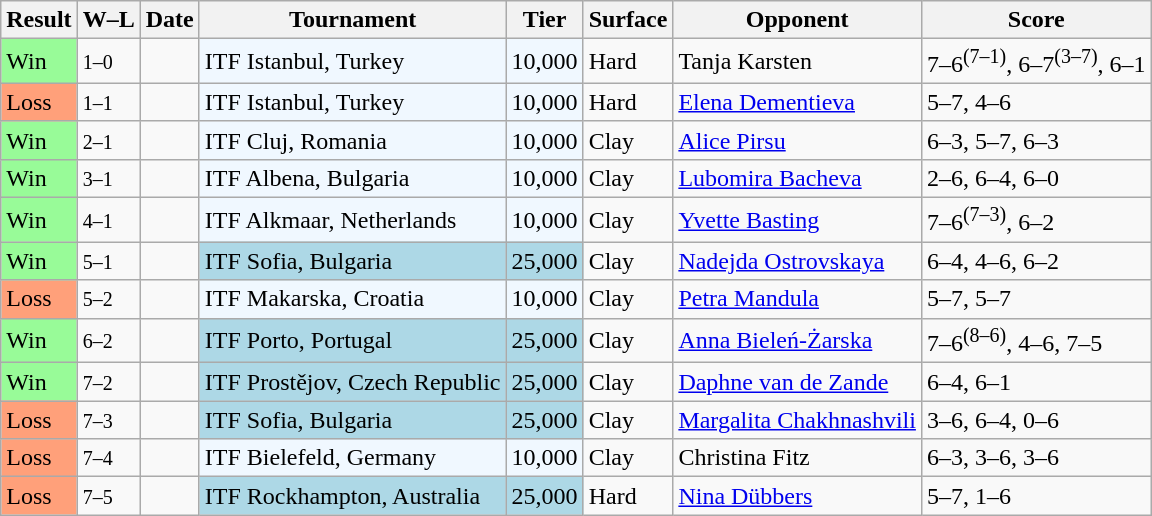<table class="sortable wikitable">
<tr>
<th>Result</th>
<th class="unsortable">W–L</th>
<th>Date</th>
<th>Tournament</th>
<th>Tier</th>
<th>Surface</th>
<th>Opponent</th>
<th class="unsortable">Score</th>
</tr>
<tr>
<td style="background:#98fb98;">Win</td>
<td><small>1–0</small></td>
<td></td>
<td style="background:#f0f8ff;">ITF Istanbul, Turkey</td>
<td style="background:#f0f8ff;">10,000</td>
<td>Hard</td>
<td> Tanja Karsten</td>
<td>7–6<sup>(7–1)</sup>, 6–7<sup>(3–7)</sup>, 6–1</td>
</tr>
<tr>
<td style="background:#ffa07a;">Loss</td>
<td><small>1–1</small></td>
<td></td>
<td style="background:#f0f8ff;">ITF Istanbul, Turkey</td>
<td style="background:#f0f8ff;">10,000</td>
<td>Hard</td>
<td> <a href='#'>Elena Dementieva</a></td>
<td>5–7, 4–6</td>
</tr>
<tr>
<td style="background:#98fb98;">Win</td>
<td><small>2–1</small></td>
<td></td>
<td style="background:#f0f8ff;">ITF Cluj, Romania</td>
<td style="background:#f0f8ff;">10,000</td>
<td>Clay</td>
<td> <a href='#'>Alice Pirsu</a></td>
<td>6–3, 5–7, 6–3</td>
</tr>
<tr>
<td style="background:#98fb98;">Win</td>
<td><small>3–1</small></td>
<td></td>
<td style="background:#f0f8ff;">ITF Albena, Bulgaria</td>
<td style="background:#f0f8ff;">10,000</td>
<td>Clay</td>
<td> <a href='#'>Lubomira Bacheva</a></td>
<td>2–6, 6–4, 6–0</td>
</tr>
<tr>
<td style="background:#98fb98;">Win</td>
<td><small>4–1</small></td>
<td></td>
<td style="background:#f0f8ff;">ITF Alkmaar, Netherlands</td>
<td style="background:#f0f8ff;">10,000</td>
<td>Clay</td>
<td> <a href='#'>Yvette Basting</a></td>
<td>7–6<sup>(7–3)</sup>, 6–2</td>
</tr>
<tr>
<td style="background:#98fb98;">Win</td>
<td><small>5–1</small></td>
<td></td>
<td style="background:lightblue;">ITF Sofia, Bulgaria</td>
<td style="background:lightblue;">25,000</td>
<td>Clay</td>
<td> <a href='#'>Nadejda Ostrovskaya</a></td>
<td>6–4, 4–6, 6–2</td>
</tr>
<tr>
<td style="background:#ffa07a;">Loss</td>
<td><small>5–2</small></td>
<td></td>
<td style="background:#f0f8ff;">ITF Makarska, Croatia</td>
<td style="background:#f0f8ff;">10,000</td>
<td>Clay</td>
<td> <a href='#'>Petra Mandula</a></td>
<td>5–7, 5–7</td>
</tr>
<tr>
<td style="background:#98fb98;">Win</td>
<td><small>6–2</small></td>
<td></td>
<td style="background:lightblue;">ITF Porto, Portugal</td>
<td style="background:lightblue;">25,000</td>
<td>Clay</td>
<td> <a href='#'>Anna Bieleń-Żarska</a></td>
<td>7–6<sup>(8–6)</sup>, 4–6, 7–5</td>
</tr>
<tr>
<td style="background:#98fb98;">Win</td>
<td><small>7–2</small></td>
<td></td>
<td style="background:lightblue;">ITF Prostějov, Czech Republic</td>
<td style="background:lightblue;">25,000</td>
<td>Clay</td>
<td> <a href='#'>Daphne van de Zande</a></td>
<td>6–4, 6–1</td>
</tr>
<tr>
<td style="background:#ffa07a;">Loss</td>
<td><small>7–3</small></td>
<td></td>
<td style="background:lightblue;">ITF Sofia, Bulgaria</td>
<td style="background:lightblue;">25,000</td>
<td>Clay</td>
<td> <a href='#'>Margalita Chakhnashvili</a></td>
<td>3–6, 6–4, 0–6</td>
</tr>
<tr>
<td style="background:#ffa07a;">Loss</td>
<td><small>7–4</small></td>
<td></td>
<td style="background:#f0f8ff;">ITF Bielefeld, Germany</td>
<td style="background:#f0f8ff;">10,000</td>
<td>Clay</td>
<td> Christina Fitz</td>
<td>6–3, 3–6, 3–6</td>
</tr>
<tr>
<td style="background:#ffa07a;">Loss</td>
<td><small>7–5</small></td>
<td></td>
<td style="background:lightblue;">ITF Rockhampton, Australia</td>
<td style="background:lightblue;">25,000</td>
<td>Hard</td>
<td> <a href='#'>Nina Dübbers</a></td>
<td>5–7, 1–6</td>
</tr>
</table>
